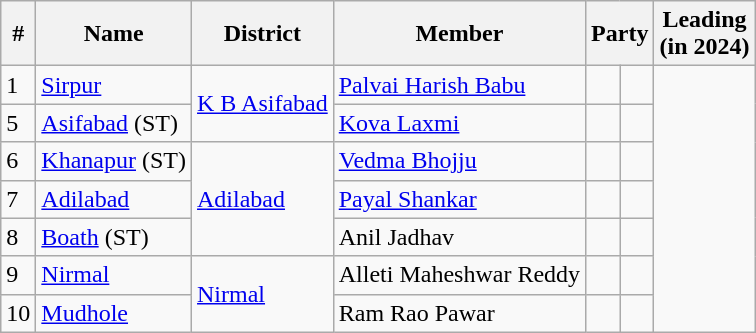<table class="wikitable">
<tr>
<th>#</th>
<th>Name</th>
<th>District</th>
<th>Member</th>
<th colspan=2>Party</th>
<th colspan="2">Leading<br>(in 2024)</th>
</tr>
<tr>
<td>1</td>
<td><a href='#'>Sirpur</a></td>
<td rowspan=2><a href='#'>K B Asifabad</a></td>
<td><a href='#'>Palvai Harish Babu</a></td>
<td></td>
<td></td>
</tr>
<tr>
<td>5</td>
<td><a href='#'>Asifabad</a> (ST)</td>
<td><a href='#'>Kova Laxmi</a></td>
<td></td>
<td></td>
</tr>
<tr>
<td>6</td>
<td><a href='#'>Khanapur</a> (ST)</td>
<td rowspan=3><a href='#'>Adilabad</a></td>
<td><a href='#'>Vedma Bhojju</a></td>
<td></td>
<td></td>
</tr>
<tr>
<td>7</td>
<td><a href='#'>Adilabad</a></td>
<td><a href='#'>Payal Shankar</a></td>
<td></td>
<td></td>
</tr>
<tr>
<td>8</td>
<td><a href='#'>Boath</a> (ST)</td>
<td>Anil Jadhav</td>
<td></td>
<td></td>
</tr>
<tr>
<td>9</td>
<td><a href='#'>Nirmal</a></td>
<td rowspan=2><a href='#'>Nirmal</a></td>
<td>Alleti Maheshwar Reddy</td>
<td></td>
<td></td>
</tr>
<tr>
<td>10</td>
<td><a href='#'>Mudhole</a></td>
<td>Ram Rao Pawar</td>
<td></td>
<td></td>
</tr>
</table>
